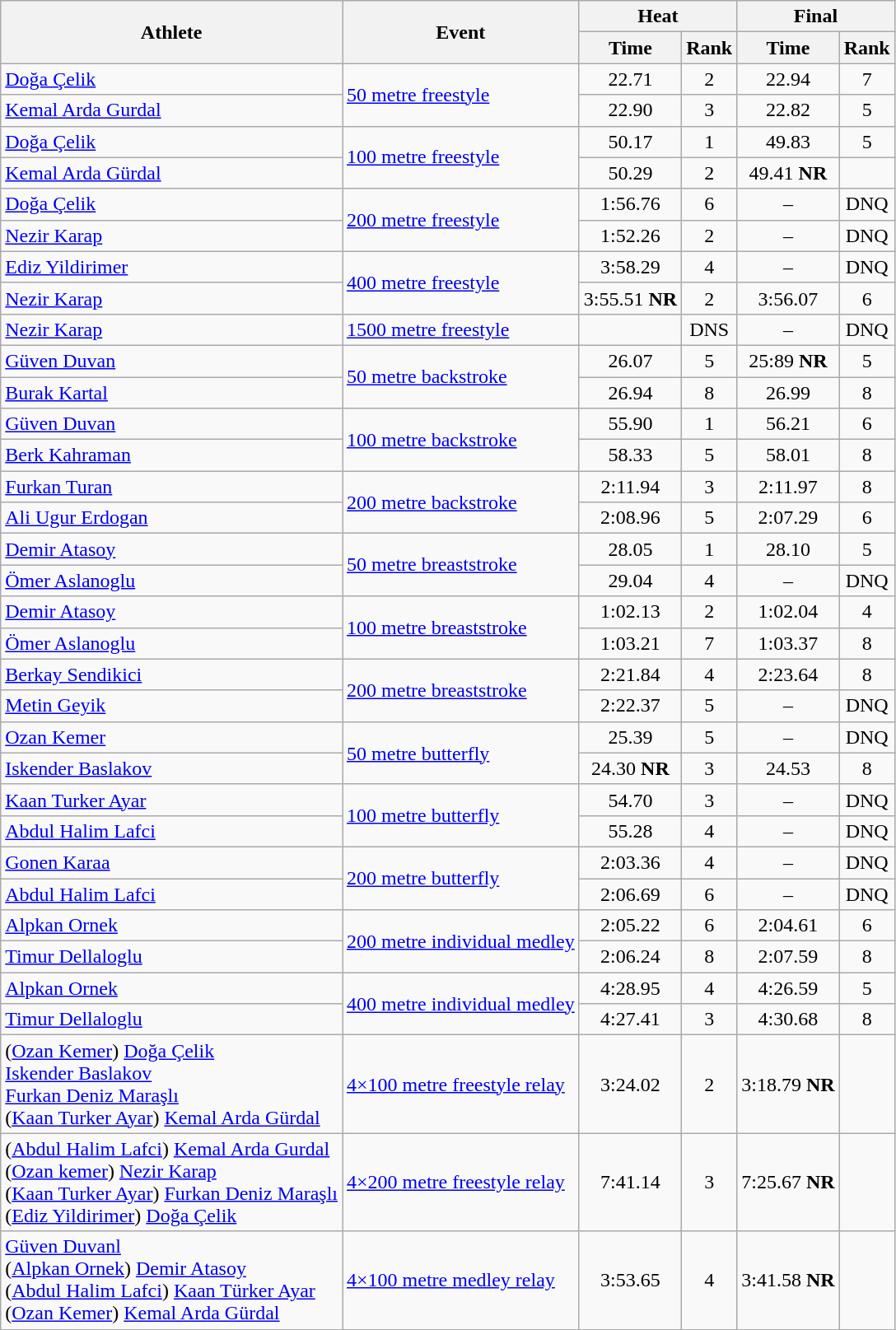<table class=wikitable>
<tr>
<th rowspan="2">Athlete</th>
<th rowspan="2">Event</th>
<th colspan="2">Heat</th>
<th colspan="2">Final</th>
</tr>
<tr>
<th>Time</th>
<th>Rank</th>
<th>Time</th>
<th>Rank</th>
</tr>
<tr align=center>
<td align=left><a href='#'>Doğa Çelik</a></td>
<td align=left rowspan=2><a href='#'>50 metre freestyle</a></td>
<td>22.71</td>
<td>2</td>
<td>22.94</td>
<td>7</td>
</tr>
<tr align=center>
<td align=left><a href='#'>Kemal Arda Gurdal</a></td>
<td>22.90</td>
<td>3</td>
<td>22.82</td>
<td>5</td>
</tr>
<tr align=center>
<td align=left><a href='#'>Doğa Çelik</a></td>
<td align=left rowspan=2><a href='#'>100 metre freestyle</a></td>
<td>50.17</td>
<td>1</td>
<td>49.83</td>
<td>5</td>
</tr>
<tr align=center>
<td align=left><a href='#'>Kemal Arda Gürdal</a></td>
<td>50.29</td>
<td>2</td>
<td>49.41 <strong>NR</strong></td>
<td></td>
</tr>
<tr align=center>
<td align=left><a href='#'>Doğa Çelik</a></td>
<td align=left rowspan=2><a href='#'>200 metre freestyle</a></td>
<td>1:56.76</td>
<td>6</td>
<td>–</td>
<td>DNQ</td>
</tr>
<tr align=center>
<td align=left><a href='#'>Nezir Karap</a></td>
<td>1:52.26</td>
<td>2</td>
<td>–</td>
<td>DNQ</td>
</tr>
<tr align=center>
<td align=left><a href='#'>Ediz Yildirimer</a></td>
<td align=left rowspan=2><a href='#'>400 metre freestyle</a></td>
<td>3:58.29</td>
<td>4</td>
<td>–</td>
<td>DNQ</td>
</tr>
<tr align=center>
<td align=left><a href='#'>Nezir Karap</a></td>
<td>3:55.51 <strong>NR</strong></td>
<td>2</td>
<td>3:56.07</td>
<td>6</td>
</tr>
<tr align=center>
<td align=left><a href='#'>Nezir Karap</a></td>
<td align=left><a href='#'>1500 metre freestyle</a></td>
<td></td>
<td>DNS</td>
<td>–</td>
<td>DNQ</td>
</tr>
<tr align=center>
<td align=left><a href='#'>Güven Duvan</a></td>
<td align=left rowspan=2><a href='#'>50 metre backstroke</a></td>
<td>26.07</td>
<td>5</td>
<td>25:89 <strong>NR</strong></td>
<td>5</td>
</tr>
<tr align=center>
<td align=left><a href='#'>Burak Kartal</a></td>
<td>26.94</td>
<td>8</td>
<td>26.99</td>
<td>8</td>
</tr>
<tr align=center>
<td align=left><a href='#'>Güven Duvan</a></td>
<td align=left rowspan=2><a href='#'>100 metre backstroke</a></td>
<td>55.90</td>
<td>1</td>
<td>56.21</td>
<td>6</td>
</tr>
<tr align=center>
<td align=left><a href='#'>Berk Kahraman</a></td>
<td>58.33</td>
<td>5</td>
<td>58.01</td>
<td>8</td>
</tr>
<tr align=center>
<td align=left><a href='#'>Furkan Turan</a></td>
<td align=left rowspan=2><a href='#'>200 metre backstroke</a></td>
<td>2:11.94</td>
<td>3</td>
<td>2:11.97</td>
<td>8</td>
</tr>
<tr align=center>
<td align=left><a href='#'>Ali Ugur Erdogan</a></td>
<td>2:08.96</td>
<td>5</td>
<td>2:07.29</td>
<td>6</td>
</tr>
<tr align=center>
<td align=left><a href='#'>Demir Atasoy</a></td>
<td align=left rowspan=2><a href='#'>50 metre breaststroke</a></td>
<td>28.05</td>
<td>1</td>
<td>28.10</td>
<td>5</td>
</tr>
<tr align=center>
<td align=left><a href='#'>Ömer Aslanoglu</a></td>
<td>29.04</td>
<td>4</td>
<td>–</td>
<td>DNQ</td>
</tr>
<tr align=center>
<td align=left><a href='#'>Demir Atasoy</a></td>
<td align=left rowspan=2><a href='#'>100 metre breaststroke</a></td>
<td>1:02.13</td>
<td>2</td>
<td>1:02.04</td>
<td>4</td>
</tr>
<tr align=center>
<td align=left><a href='#'>Ömer Aslanoglu</a></td>
<td>1:03.21</td>
<td>7</td>
<td>1:03.37</td>
<td>8</td>
</tr>
<tr align=center>
<td align=left><a href='#'>Berkay Sendikici</a></td>
<td align=left rowspan=2><a href='#'>200 metre breaststroke</a></td>
<td>2:21.84</td>
<td>4</td>
<td>2:23.64</td>
<td>8</td>
</tr>
<tr align=center>
<td align=left><a href='#'>Metin Geyik</a></td>
<td>2:22.37</td>
<td>5</td>
<td>–</td>
<td>DNQ</td>
</tr>
<tr align=center>
<td align=left><a href='#'>Ozan Kemer</a></td>
<td align=left rowspan=2><a href='#'>50 metre butterfly</a></td>
<td>25.39</td>
<td>5</td>
<td>–</td>
<td>DNQ</td>
</tr>
<tr align=center>
<td align=left><a href='#'>Iskender Baslakov</a></td>
<td>24.30 <strong>NR</strong></td>
<td>3</td>
<td>24.53</td>
<td>8</td>
</tr>
<tr align=center>
<td align=left><a href='#'>Kaan Turker Ayar</a></td>
<td align=left rowspan=2><a href='#'>100 metre butterfly</a></td>
<td>54.70</td>
<td>3</td>
<td>–</td>
<td>DNQ</td>
</tr>
<tr align=center>
<td align=left><a href='#'>Abdul Halim Lafci</a></td>
<td>55.28</td>
<td>4</td>
<td>–</td>
<td>DNQ</td>
</tr>
<tr align=center>
<td align=left><a href='#'>Gonen Karaa</a></td>
<td align=left rowspan=2><a href='#'>200 metre butterfly</a></td>
<td>2:03.36</td>
<td>4</td>
<td>–</td>
<td>DNQ</td>
</tr>
<tr align=center>
<td align=left><a href='#'>Abdul Halim Lafci</a></td>
<td>2:06.69</td>
<td>6</td>
<td>–</td>
<td>DNQ</td>
</tr>
<tr align=center>
<td align=left><a href='#'>Alpkan Ornek</a></td>
<td align=left rowspan=2><a href='#'>200 metre individual medley</a></td>
<td>2:05.22</td>
<td>6</td>
<td>2:04.61</td>
<td>6</td>
</tr>
<tr align=center>
<td align=left><a href='#'>Timur Dellaloglu</a></td>
<td>2:06.24</td>
<td>8</td>
<td>2:07.59</td>
<td>8</td>
</tr>
<tr align=center>
<td align=left><a href='#'>Alpkan Ornek</a></td>
<td align=left rowspan=2><a href='#'>400 metre individual medley</a></td>
<td>4:28.95</td>
<td>4</td>
<td>4:26.59</td>
<td>5</td>
</tr>
<tr align=center>
<td align=left><a href='#'>Timur Dellaloglu</a></td>
<td>4:27.41</td>
<td>3</td>
<td>4:30.68</td>
<td>8</td>
</tr>
<tr align=center>
<td align=left>(<a href='#'>Ozan Kemer</a>) <a href='#'>Doğa Çelik</a><br><a href='#'>Iskender Baslakov</a><br><a href='#'>Furkan Deniz Maraşlı</a><br>(<a href='#'>Kaan Turker Ayar</a>) <a href='#'>Kemal Arda Gürdal</a></td>
<td align=left><a href='#'>4×100 metre freestyle relay</a></td>
<td>3:24.02</td>
<td>2</td>
<td>3:18.79 <strong>NR</strong></td>
<td></td>
</tr>
<tr align=center>
<td align=left>(<a href='#'>Abdul Halim Lafci</a>) <a href='#'>Kemal Arda Gurdal</a><br>(<a href='#'>Ozan kemer</a>) <a href='#'>Nezir Karap</a><br>(<a href='#'>Kaan Turker Ayar</a>) <a href='#'>Furkan Deniz Maraşlı</a><br>(<a href='#'>Ediz Yildirimer</a>) <a href='#'>Doğa Çelik</a></td>
<td align=left><a href='#'>4×200 metre freestyle relay</a></td>
<td>7:41.14</td>
<td>3</td>
<td>7:25.67 <strong>NR</strong></td>
<td></td>
</tr>
<tr align=center>
<td align=left><a href='#'>Güven Duvanl</a><br>(<a href='#'>Alpkan Ornek</a>) <a href='#'>Demir Atasoy</a><br>(<a href='#'>Abdul Halim Lafci</a>) <a href='#'>Kaan Türker Ayar</a><br>(<a href='#'>Ozan Kemer</a>) <a href='#'>Kemal Arda Gürdal</a></td>
<td align=left><a href='#'>4×100 metre medley relay</a></td>
<td>3:53.65</td>
<td>4</td>
<td>3:41.58 <strong>NR</strong></td>
<td></td>
</tr>
</table>
